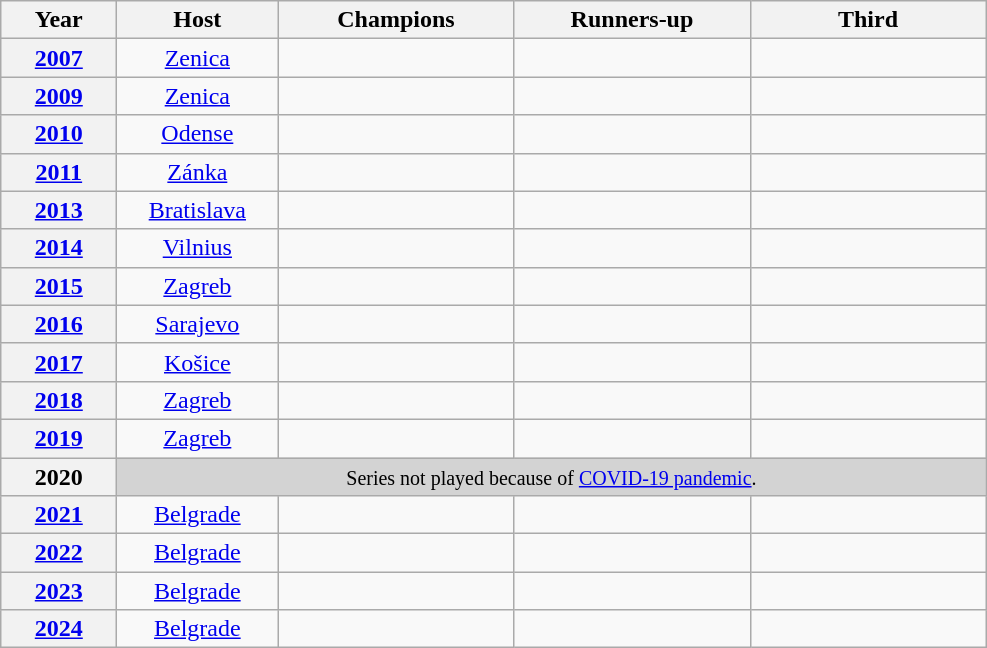<table class="wikitable centre" style="text-align:center;">
<tr>
<th scope="col" style="width:70px;">Year</th>
<th scope="col" style="width:100px;">Host</th>
<th scope="col" style="width:150px;">Champions</th>
<th scope="col" style="width:150px;">Runners-up</th>
<th scope="col" style="width:150px;">Third</th>
</tr>
<tr>
<th><a href='#'>2007</a></th>
<td> <a href='#'>Zenica</a></td>
<td><strong></strong></td>
<td></td>
<td></td>
</tr>
<tr>
<th><a href='#'>2009</a></th>
<td> <a href='#'>Zenica</a></td>
<td><strong></strong></td>
<td></td>
<td></td>
</tr>
<tr>
<th><a href='#'>2010</a></th>
<td> <a href='#'>Odense</a></td>
<td><strong></strong></td>
<td></td>
<td></td>
</tr>
<tr>
<th><a href='#'>2011</a></th>
<td> <a href='#'>Zánka</a></td>
<td><strong></strong></td>
<td></td>
<td></td>
</tr>
<tr>
<th><a href='#'>2013</a></th>
<td> <a href='#'>Bratislava</a></td>
<td><strong></strong></td>
<td></td>
<td></td>
</tr>
<tr>
<th><a href='#'>2014</a></th>
<td> <a href='#'>Vilnius</a></td>
<td><strong></strong></td>
<td></td>
<td></td>
</tr>
<tr>
<th><a href='#'>2015</a></th>
<td> <a href='#'>Zagreb</a></td>
<td><strong></strong></td>
<td></td>
<td></td>
</tr>
<tr>
<th><a href='#'>2016</a></th>
<td> <a href='#'>Sarajevo</a></td>
<td><strong></strong></td>
<td></td>
<td></td>
</tr>
<tr>
<th><a href='#'>2017</a></th>
<td> <a href='#'>Košice</a></td>
<td><strong></strong></td>
<td></td>
<td></td>
</tr>
<tr>
<th><a href='#'>2018</a></th>
<td> <a href='#'>Zagreb</a></td>
<td><strong></strong></td>
<td></td>
<td></td>
</tr>
<tr>
<th><a href='#'>2019</a></th>
<td> <a href='#'>Zagreb</a></td>
<td><strong></strong></td>
<td></td>
<td></td>
</tr>
<tr>
<th>2020</th>
<td align=center colspan=4 rowspan=1 bgcolor="#D3D3D3"><small>Series not played because of <a href='#'>COVID-19 pandemic</a>.</small></td>
</tr>
<tr>
<th><a href='#'>2021</a></th>
<td> <a href='#'>Belgrade</a></td>
<td><strong></strong></td>
<td></td>
<td></td>
</tr>
<tr>
<th><a href='#'>2022</a></th>
<td> <a href='#'>Belgrade</a></td>
<td><strong></strong></td>
<td></td>
<td></td>
</tr>
<tr>
<th><a href='#'>2023</a></th>
<td> <a href='#'>Belgrade</a></td>
<td><strong></strong></td>
<td></td>
<td></td>
</tr>
<tr>
<th><a href='#'>2024</a></th>
<td> <a href='#'>Belgrade</a></td>
<td><strong></strong></td>
<td></td>
<td></td>
</tr>
</table>
